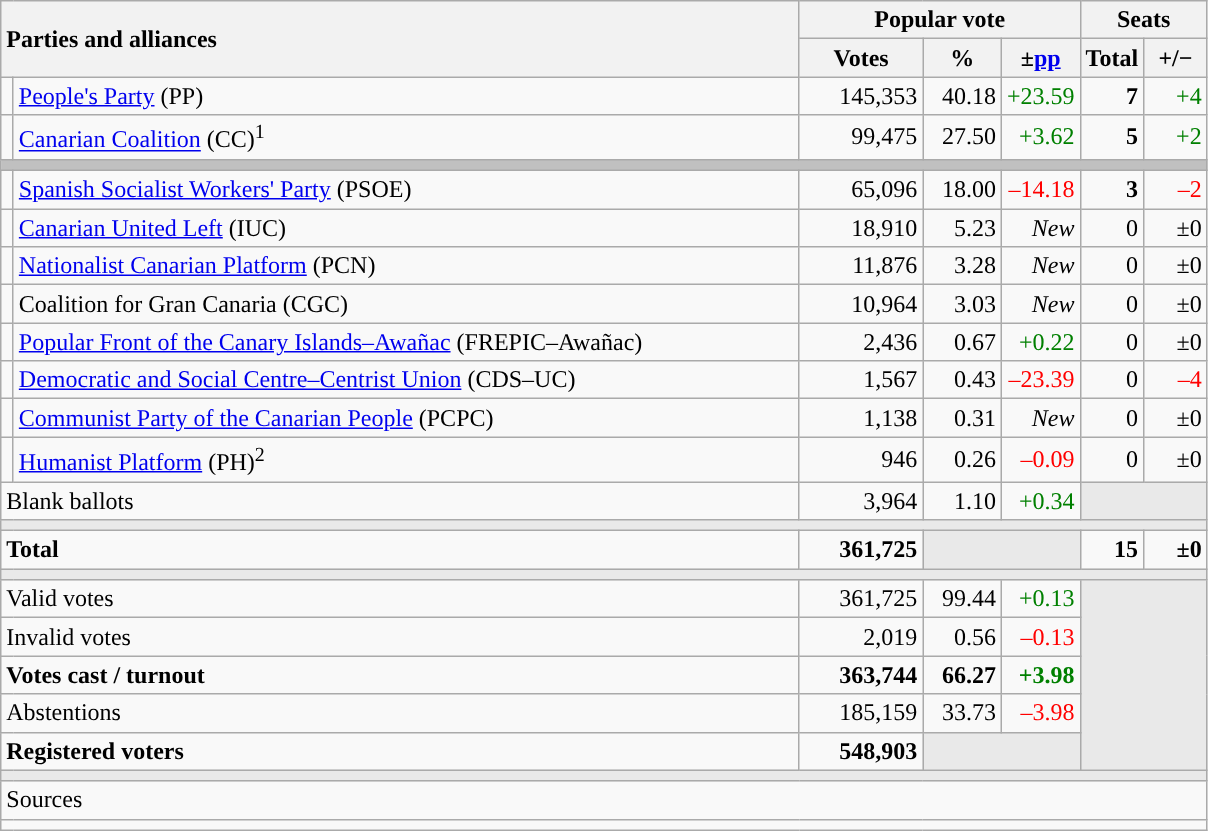<table class="wikitable" style="text-align:right;">
<tr>
<th style="text-align:left;" rowspan="2" colspan="2" width="525">Parties and alliances</th>
<th colspan="3">Popular vote</th>
<th colspan="2">Seats</th>
</tr>
<tr>
<th width="75">Votes</th>
<th width="45">%</th>
<th width="45">±<a href='#'>pp</a></th>
<th width="35">Total</th>
<th width="35">+/−</th>
</tr>
<tr>
<td width="1" style="color:inherit;background:"></td>
<td align="left"><a href='#'>People's Party</a> (PP)</td>
<td>145,353</td>
<td>40.18</td>
<td style="color:green;">+23.59</td>
<td><strong>7</strong></td>
<td style="color:green;">+4</td>
</tr>
<tr>
<td style="color:inherit;background:"></td>
<td align="left"><a href='#'>Canarian Coalition</a> (CC)<sup>1</sup></td>
<td>99,475</td>
<td>27.50</td>
<td style="color:green;">+3.62</td>
<td><strong>5</strong></td>
<td style="color:green;">+2</td>
</tr>
<tr>
<td colspan="7" bgcolor="#C0C0C0"></td>
</tr>
<tr>
<td style="color:inherit;background:"></td>
<td align="left"><a href='#'>Spanish Socialist Workers' Party</a> (PSOE)</td>
<td>65,096</td>
<td>18.00</td>
<td style="color:red;">–14.18</td>
<td><strong>3</strong></td>
<td style="color:red;">–2</td>
</tr>
<tr>
<td style="color:inherit;background:"></td>
<td align="left"><a href='#'>Canarian United Left</a> (IUC)</td>
<td>18,910</td>
<td>5.23</td>
<td><em>New</em></td>
<td>0</td>
<td>±0</td>
</tr>
<tr>
<td style="color:inherit;background:"></td>
<td align="left"><a href='#'>Nationalist Canarian Platform</a> (PCN)</td>
<td>11,876</td>
<td>3.28</td>
<td><em>New</em></td>
<td>0</td>
<td>±0</td>
</tr>
<tr>
<td style="color:inherit;background:"></td>
<td align="left">Coalition for Gran Canaria (CGC)</td>
<td>10,964</td>
<td>3.03</td>
<td><em>New</em></td>
<td>0</td>
<td>±0</td>
</tr>
<tr>
<td style="color:inherit;background:"></td>
<td align="left"><a href='#'>Popular Front of the Canary Islands–Awañac</a> (FREPIC–Awañac)</td>
<td>2,436</td>
<td>0.67</td>
<td style="color:green;">+0.22</td>
<td>0</td>
<td>±0</td>
</tr>
<tr>
<td style="color:inherit;background:"></td>
<td align="left"><a href='#'>Democratic and Social Centre–Centrist Union</a> (CDS–UC)</td>
<td>1,567</td>
<td>0.43</td>
<td style="color:red;">–23.39</td>
<td>0</td>
<td style="color:red;">–4</td>
</tr>
<tr>
<td style="color:inherit;background:"></td>
<td align="left"><a href='#'>Communist Party of the Canarian People</a> (PCPC)</td>
<td>1,138</td>
<td>0.31</td>
<td><em>New</em></td>
<td>0</td>
<td>±0</td>
</tr>
<tr>
<td style="color:inherit;background:"></td>
<td align="left"><a href='#'>Humanist Platform</a> (PH)<sup>2</sup></td>
<td>946</td>
<td>0.26</td>
<td style="color:red;">–0.09</td>
<td>0</td>
<td>±0</td>
</tr>
<tr>
<td align="left" colspan="2">Blank ballots</td>
<td>3,964</td>
<td>1.10</td>
<td style="color:green;">+0.34</td>
<td bgcolor="#E9E9E9" colspan="2"></td>
</tr>
<tr>
<td colspan="7" bgcolor="#E9E9E9"></td>
</tr>
<tr style="font-weight:bold;">
<td align="left" colspan="2">Total</td>
<td>361,725</td>
<td bgcolor="#E9E9E9" colspan="2"></td>
<td>15</td>
<td>±0</td>
</tr>
<tr>
<td colspan="7" bgcolor="#E9E9E9"></td>
</tr>
<tr>
<td align="left" colspan="2">Valid votes</td>
<td>361,725</td>
<td>99.44</td>
<td style="color:green;">+0.13</td>
<td bgcolor="#E9E9E9" colspan="2" rowspan="5"></td>
</tr>
<tr>
<td align="left" colspan="2">Invalid votes</td>
<td>2,019</td>
<td>0.56</td>
<td style="color:red;">–0.13</td>
</tr>
<tr style="font-weight:bold;">
<td align="left" colspan="2">Votes cast / turnout</td>
<td>363,744</td>
<td>66.27</td>
<td style="color:green;">+3.98</td>
</tr>
<tr>
<td align="left" colspan="2">Abstentions</td>
<td>185,159</td>
<td>33.73</td>
<td style="color:red;">–3.98</td>
</tr>
<tr style="font-weight:bold;">
<td align="left" colspan="2">Registered voters</td>
<td>548,903</td>
<td bgcolor="#E9E9E9" colspan="2"></td>
</tr>
<tr>
<td colspan="7" bgcolor="#E9E9E9"></td>
</tr>
<tr>
<td align="left" colspan="7">Sources</td>
</tr>
<tr>
<td colspan="7" style="text-align:left; max-width:790px;"></td>
</tr>
</table>
